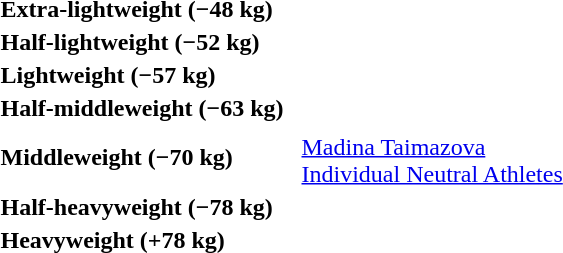<table>
<tr>
<th rowspan=2 style="text-align:left;">Extra-lightweight (−48 kg)<br></th>
<td rowspan=2></td>
<td rowspan=2></td>
<td></td>
</tr>
<tr>
<td></td>
</tr>
<tr>
<th rowspan=2 style="text-align:left;">Half-lightweight (−52 kg)<br></th>
<td rowspan=2></td>
<td rowspan=2></td>
<td></td>
</tr>
<tr>
<td></td>
</tr>
<tr>
<th rowspan=2 style="text-align:left;">Lightweight (−57 kg)<br></th>
<td rowspan=2></td>
<td rowspan=2></td>
<td></td>
</tr>
<tr>
<td></td>
</tr>
<tr>
<th rowspan=2 style="text-align:left;">Half-middleweight (−63 kg)<br></th>
<td rowspan=2></td>
<td rowspan=2></td>
<td></td>
</tr>
<tr>
<td></td>
</tr>
<tr>
<th rowspan=2 style="text-align:left;">Middleweight (−70 kg)<br></th>
<td rowspan=2></td>
<td rowspan=2></td>
<td></td>
</tr>
<tr>
<td><a href='#'>Madina Taimazova</a><br> <a href='#'>Individual Neutral Athletes</a></td>
</tr>
<tr>
<th rowspan=2 style="text-align:left;">Half-heavyweight (−78 kg)<br></th>
<td rowspan=2></td>
<td rowspan=2></td>
<td></td>
</tr>
<tr>
<td></td>
</tr>
<tr>
<th rowspan=2 style="text-align:left;">Heavyweight (+78 kg)<br></th>
<td rowspan=2></td>
<td rowspan=2></td>
<td></td>
</tr>
<tr>
<td></td>
</tr>
</table>
